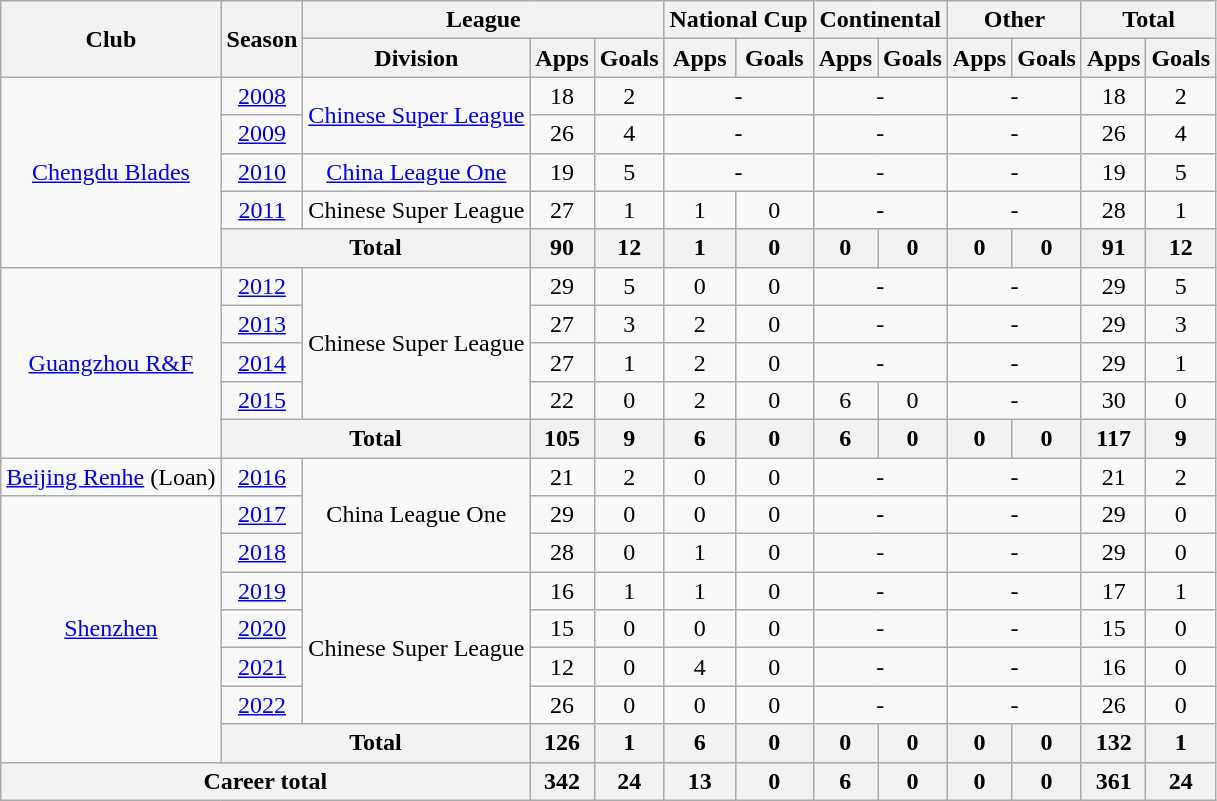<table class="wikitable" style="text-align: center">
<tr>
<th rowspan="2">Club</th>
<th rowspan="2">Season</th>
<th colspan="3">League</th>
<th colspan="2">National Cup</th>
<th colspan="2">Continental</th>
<th colspan="2">Other</th>
<th colspan="2">Total</th>
</tr>
<tr>
<th>Division</th>
<th>Apps</th>
<th>Goals</th>
<th>Apps</th>
<th>Goals</th>
<th>Apps</th>
<th>Goals</th>
<th>Apps</th>
<th>Goals</th>
<th>Apps</th>
<th>Goals</th>
</tr>
<tr>
<td rowspan=5><a href='#'>Chengdu Blades</a></td>
<td><a href='#'>2008</a></td>
<td rowspan="2"><a href='#'>Chinese Super League</a></td>
<td>18</td>
<td>2</td>
<td colspan="2">-</td>
<td colspan="2">-</td>
<td colspan="2">-</td>
<td>18</td>
<td>2</td>
</tr>
<tr>
<td><a href='#'>2009</a></td>
<td>26</td>
<td>4</td>
<td colspan="2">-</td>
<td colspan="2">-</td>
<td colspan="2">-</td>
<td>26</td>
<td>4</td>
</tr>
<tr>
<td><a href='#'>2010</a></td>
<td><a href='#'>China League One</a></td>
<td>19</td>
<td>5</td>
<td colspan="2">-</td>
<td colspan="2">-</td>
<td colspan="2">-</td>
<td>19</td>
<td>5</td>
</tr>
<tr>
<td><a href='#'>2011</a></td>
<td>Chinese Super League</td>
<td>27</td>
<td>1</td>
<td>1</td>
<td>0</td>
<td colspan="2">-</td>
<td colspan="2">-</td>
<td>28</td>
<td>1</td>
</tr>
<tr>
<th colspan=2>Total</th>
<th>90</th>
<th>12</th>
<th>1</th>
<th>0</th>
<th>0</th>
<th>0</th>
<th>0</th>
<th>0</th>
<th>91</th>
<th>12</th>
</tr>
<tr>
<td rowspan=5><a href='#'>Guangzhou R&F</a></td>
<td><a href='#'>2012</a></td>
<td rowspan=4>Chinese Super League</td>
<td>29</td>
<td>5</td>
<td>0</td>
<td>0</td>
<td colspan="2">-</td>
<td colspan="2">-</td>
<td>29</td>
<td>5</td>
</tr>
<tr>
<td><a href='#'>2013</a></td>
<td>27</td>
<td>3</td>
<td>2</td>
<td>0</td>
<td colspan="2">-</td>
<td colspan="2">-</td>
<td>29</td>
<td>3</td>
</tr>
<tr>
<td><a href='#'>2014</a></td>
<td>27</td>
<td>1</td>
<td>2</td>
<td>0</td>
<td colspan="2">-</td>
<td colspan="2">-</td>
<td>29</td>
<td>1</td>
</tr>
<tr>
<td><a href='#'>2015</a></td>
<td>22</td>
<td>0</td>
<td>2</td>
<td>0</td>
<td>6</td>
<td>0</td>
<td colspan="2">-</td>
<td>30</td>
<td>0</td>
</tr>
<tr>
<th colspan=2>Total</th>
<th>105</th>
<th>9</th>
<th>6</th>
<th>0</th>
<th>6</th>
<th>0</th>
<th>0</th>
<th>0</th>
<th>117</th>
<th>9</th>
</tr>
<tr>
<td><a href='#'>Beijing Renhe</a> (Loan)</td>
<td><a href='#'>2016</a></td>
<td rowspan="3">China League One</td>
<td>21</td>
<td>2</td>
<td>0</td>
<td>0</td>
<td colspan="2">-</td>
<td colspan="2">-</td>
<td>21</td>
<td>2</td>
</tr>
<tr>
<td rowspan=7><a href='#'>Shenzhen</a></td>
<td><a href='#'>2017</a></td>
<td>29</td>
<td>0</td>
<td>0</td>
<td>0</td>
<td colspan="2">-</td>
<td colspan="2">-</td>
<td>29</td>
<td>0</td>
</tr>
<tr>
<td><a href='#'>2018</a></td>
<td>28</td>
<td>0</td>
<td>1</td>
<td>0</td>
<td colspan="2">-</td>
<td colspan="2">-</td>
<td>29</td>
<td>0</td>
</tr>
<tr>
<td><a href='#'>2019</a></td>
<td rowspan=4>Chinese Super League</td>
<td>16</td>
<td>1</td>
<td>1</td>
<td>0</td>
<td colspan="2">-</td>
<td colspan="2">-</td>
<td>17</td>
<td>1</td>
</tr>
<tr>
<td><a href='#'>2020</a></td>
<td>15</td>
<td>0</td>
<td>0</td>
<td>0</td>
<td colspan="2">-</td>
<td colspan="2">-</td>
<td>15</td>
<td>0</td>
</tr>
<tr>
<td><a href='#'>2021</a></td>
<td>12</td>
<td>0</td>
<td>4</td>
<td>0</td>
<td colspan="2">-</td>
<td colspan="2">-</td>
<td>16</td>
<td>0</td>
</tr>
<tr>
<td><a href='#'>2022</a></td>
<td>26</td>
<td>0</td>
<td>0</td>
<td>0</td>
<td colspan="2">-</td>
<td colspan="2">-</td>
<td>26</td>
<td>0</td>
</tr>
<tr>
<th colspan=2>Total</th>
<th>126</th>
<th>1</th>
<th>6</th>
<th>0</th>
<th>0</th>
<th>0</th>
<th>0</th>
<th>0</th>
<th>132</th>
<th>1</th>
</tr>
<tr>
<th colspan=3>Career total</th>
<th>342</th>
<th>24</th>
<th>13</th>
<th>0</th>
<th>6</th>
<th>0</th>
<th>0</th>
<th>0</th>
<th>361</th>
<th>24</th>
</tr>
</table>
